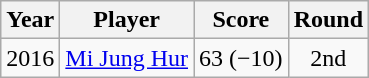<table class="wikitable">
<tr>
<th>Year</th>
<th>Player</th>
<th>Score</th>
<th>Round</th>
</tr>
<tr>
<td>2016</td>
<td><a href='#'>Mi Jung Hur</a></td>
<td>63 (−10)</td>
<td align=center>2nd</td>
</tr>
</table>
